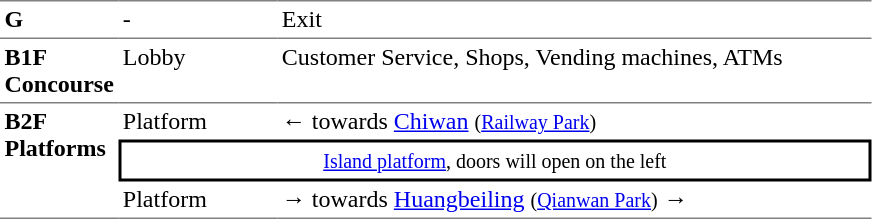<table table border=0 cellspacing=0 cellpadding=3>
<tr>
<td style="border-top:solid 1px gray;" width=50 valign=top><strong>G</strong></td>
<td style="border-top:solid 1px gray;" width=100 valign=top>-</td>
<td style="border-top:solid 1px gray;" width=390 valign=top>Exit</td>
</tr>
<tr>
<td style="border-bottom:solid 1px gray; border-top:solid 1px gray;" valign=top width=50><strong>B1F<br>Concourse</strong></td>
<td style="border-bottom:solid 1px gray; border-top:solid 1px gray;" valign=top width=100>Lobby</td>
<td style="border-bottom:solid 1px gray; border-top:solid 1px gray;" valign=top width=390>Customer Service, Shops, Vending machines, ATMs</td>
</tr>
<tr>
<td style="border-bottom:solid 1px gray;" rowspan="3" valign=top><strong>B2F<br>Platforms</strong></td>
<td>Platform</td>
<td>←  towards <a href='#'>Chiwan</a> <small>(<a href='#'>Railway Park</a>)</small></td>
</tr>
<tr>
<td style="border-right:solid 2px black;border-left:solid 2px black;border-top:solid 2px black;border-bottom:solid 2px black;text-align:center;" colspan=2><small><a href='#'>Island platform</a>, doors will open on the left</small></td>
</tr>
<tr>
<td style="border-bottom:solid 1px gray;">Platform</td>
<td style="border-bottom:solid 1px gray;"><span>→</span>  towards <a href='#'>Huangbeiling</a> <small>(<a href='#'>Qianwan Park</a>)</small> →</td>
</tr>
</table>
